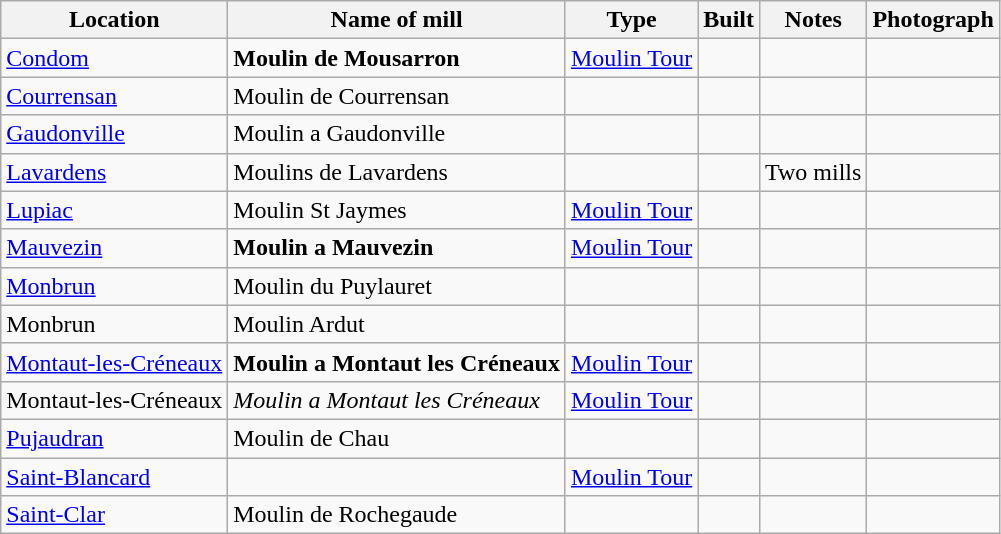<table class="wikitable">
<tr>
<th>Location</th>
<th>Name of mill</th>
<th>Type</th>
<th>Built</th>
<th>Notes</th>
<th>Photograph</th>
</tr>
<tr>
<td><a href='#'>Condom</a></td>
<td><strong>Moulin de Mousarron</strong></td>
<td><a href='#'>Moulin Tour</a></td>
<td></td>
<td> </td>
<td></td>
</tr>
<tr>
<td><a href='#'>Courrensan</a></td>
<td>Moulin de Courrensan</td>
<td></td>
<td></td>
<td></td>
<td></td>
</tr>
<tr>
<td><a href='#'>Gaudonville</a></td>
<td>Moulin a Gaudonville</td>
<td></td>
<td></td>
<td></td>
<td></td>
</tr>
<tr>
<td><a href='#'>Lavardens</a></td>
<td>Moulins de Lavardens</td>
<td></td>
<td></td>
<td>Two mills</td>
<td></td>
</tr>
<tr>
<td><a href='#'>Lupiac</a></td>
<td>Moulin St Jaymes</td>
<td><a href='#'>Moulin Tour</a></td>
<td></td>
<td></td>
<td></td>
</tr>
<tr>
<td><a href='#'>Mauvezin</a></td>
<td><strong>Moulin a Mauvezin</strong></td>
<td><a href='#'>Moulin Tour</a></td>
<td></td>
<td> </td>
<td></td>
</tr>
<tr>
<td><a href='#'>Monbrun</a></td>
<td>Moulin du Puylauret</td>
<td></td>
<td></td>
<td></td>
<td></td>
</tr>
<tr>
<td>Monbrun</td>
<td>Moulin Ardut</td>
<td></td>
<td></td>
<td></td>
<td></td>
</tr>
<tr>
<td><a href='#'>Montaut-les-Créneaux</a></td>
<td><strong>Moulin a Montaut les Créneaux</strong></td>
<td><a href='#'>Moulin Tour</a></td>
<td></td>
<td> </td>
<td></td>
</tr>
<tr>
<td>Montaut-les-Créneaux</td>
<td><em>Moulin a Montaut les Créneaux</em></td>
<td><a href='#'>Moulin Tour</a></td>
<td></td>
<td> </td>
<td></td>
</tr>
<tr>
<td><a href='#'>Pujaudran</a></td>
<td>Moulin de Chau</td>
<td></td>
<td></td>
<td></td>
<td></td>
</tr>
<tr>
<td><a href='#'>Saint-Blancard</a></td>
<td></td>
<td><a href='#'>Moulin Tour</a></td>
<td></td>
<td></td>
<td></td>
</tr>
<tr>
<td><a href='#'>Saint-Clar</a></td>
<td>Moulin de Rochegaude</td>
<td></td>
<td></td>
<td></td>
<td></td>
</tr>
</table>
